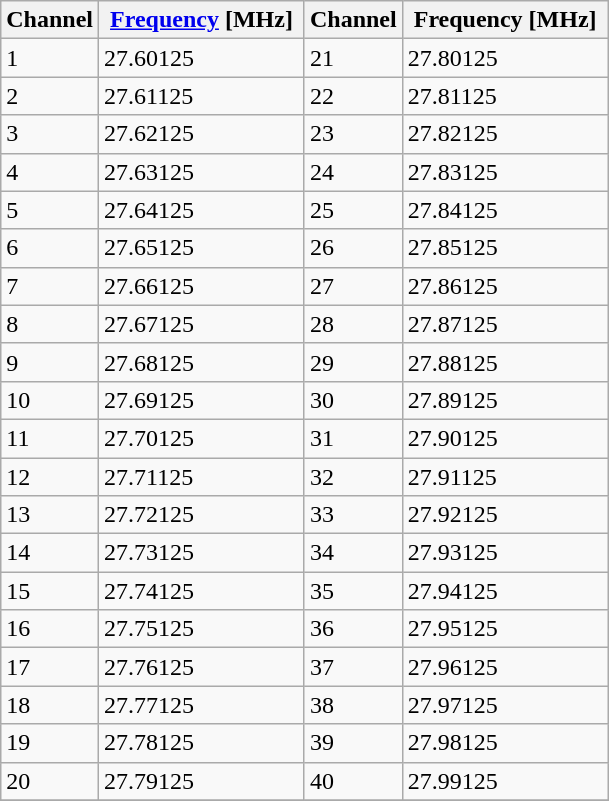<table class="wikitable" border="1" text-align="center" align="center">
<tr>
<th>Channel</th>
<th> <a href='#'>Frequency</a> [MHz] </th>
<th>Channel</th>
<th> Frequency [MHz] </th>
</tr>
<tr>
<td>1</td>
<td>27.60125</td>
<td>21</td>
<td>27.80125</td>
</tr>
<tr>
<td>2</td>
<td>27.61125</td>
<td>22</td>
<td>27.81125</td>
</tr>
<tr>
<td>3</td>
<td>27.62125</td>
<td>23</td>
<td>27.82125</td>
</tr>
<tr>
<td>4</td>
<td>27.63125</td>
<td>24</td>
<td>27.83125</td>
</tr>
<tr>
<td>5</td>
<td>27.64125</td>
<td>25</td>
<td>27.84125</td>
</tr>
<tr>
<td>6</td>
<td>27.65125</td>
<td>26</td>
<td>27.85125</td>
</tr>
<tr>
<td>7</td>
<td>27.66125</td>
<td>27</td>
<td>27.86125</td>
</tr>
<tr>
<td>8</td>
<td>27.67125</td>
<td>28</td>
<td>27.87125</td>
</tr>
<tr>
<td>9</td>
<td>27.68125</td>
<td>29</td>
<td>27.88125</td>
</tr>
<tr>
<td>10</td>
<td>27.69125</td>
<td>30</td>
<td>27.89125</td>
</tr>
<tr>
<td>11</td>
<td>27.70125</td>
<td>31</td>
<td>27.90125</td>
</tr>
<tr>
<td>12</td>
<td>27.71125</td>
<td>32</td>
<td>27.91125</td>
</tr>
<tr>
<td>13</td>
<td>27.72125</td>
<td>33</td>
<td>27.92125</td>
</tr>
<tr>
<td>14</td>
<td>27.73125</td>
<td>34</td>
<td>27.93125</td>
</tr>
<tr>
<td>15</td>
<td>27.74125</td>
<td>35</td>
<td>27.94125</td>
</tr>
<tr>
<td>16</td>
<td>27.75125</td>
<td>36</td>
<td>27.95125</td>
</tr>
<tr>
<td>17</td>
<td>27.76125</td>
<td>37</td>
<td>27.96125</td>
</tr>
<tr>
<td>18</td>
<td>27.77125</td>
<td>38</td>
<td>27.97125</td>
</tr>
<tr>
<td>19</td>
<td>27.78125</td>
<td>39</td>
<td>27.98125</td>
</tr>
<tr>
<td>20</td>
<td>27.79125</td>
<td>40</td>
<td>27.99125</td>
</tr>
<tr>
</tr>
</table>
